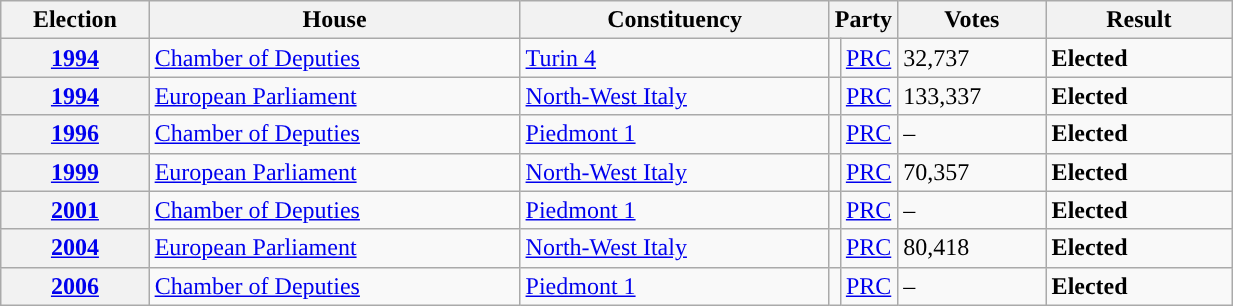<table class=wikitable style="width:65%; border:1px #AAAAFF solid">
<tr>
<th width=12%>Election</th>
<th width=30%>House</th>
<th width=25%>Constituency</th>
<th width=5% colspan="2">Party</th>
<th width=12%>Votes</th>
<th width=15%>Result</th>
</tr>
<tr>
<th><a href='#'>1994</a></th>
<td><a href='#'>Chamber of Deputies</a></td>
<td><a href='#'>Turin 4</a></td>
<td></td>
<td><a href='#'>PRC</a></td>
<td>32,737</td>
<td> <strong>Elected</strong></td>
</tr>
<tr>
<th><a href='#'>1994</a></th>
<td><a href='#'>European Parliament</a></td>
<td><a href='#'>North-West Italy</a></td>
<td></td>
<td><a href='#'>PRC</a></td>
<td>133,337</td>
<td> <strong>Elected</strong></td>
</tr>
<tr>
<th><a href='#'>1996</a></th>
<td><a href='#'>Chamber of Deputies</a></td>
<td><a href='#'>Piedmont 1</a></td>
<td></td>
<td><a href='#'>PRC</a></td>
<td>–</td>
<td> <strong>Elected</strong></td>
</tr>
<tr>
<th><a href='#'>1999</a></th>
<td><a href='#'>European Parliament</a></td>
<td><a href='#'>North-West Italy</a></td>
<td></td>
<td><a href='#'>PRC</a></td>
<td>70,357</td>
<td> <strong>Elected</strong></td>
</tr>
<tr>
<th><a href='#'>2001</a></th>
<td><a href='#'>Chamber of Deputies</a></td>
<td><a href='#'>Piedmont 1</a></td>
<td></td>
<td><a href='#'>PRC</a></td>
<td>–</td>
<td> <strong>Elected</strong></td>
</tr>
<tr>
<th><a href='#'>2004</a></th>
<td><a href='#'>European Parliament</a></td>
<td><a href='#'>North-West Italy</a></td>
<td></td>
<td><a href='#'>PRC</a></td>
<td>80,418</td>
<td> <strong>Elected</strong></td>
</tr>
<tr>
<th><a href='#'>2006</a></th>
<td><a href='#'>Chamber of Deputies</a></td>
<td><a href='#'>Piedmont 1</a></td>
<td></td>
<td><a href='#'>PRC</a></td>
<td>–</td>
<td> <strong>Elected</strong></td>
</tr>
</table>
